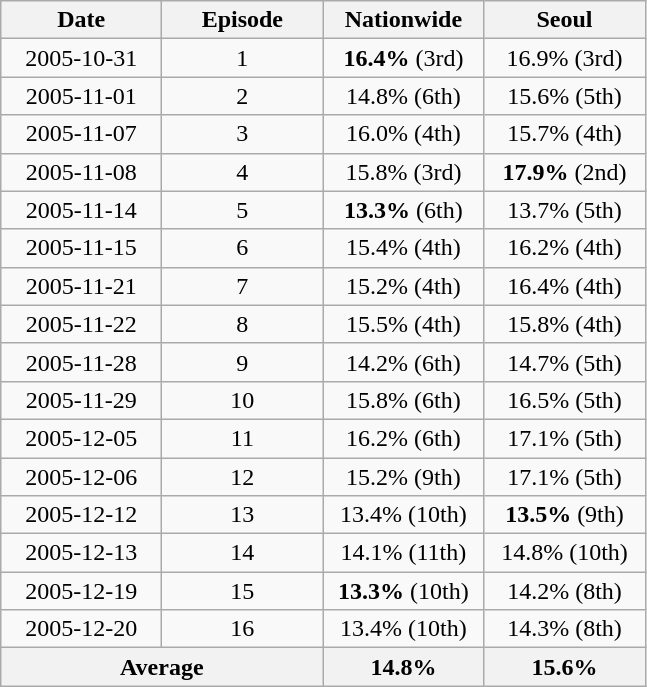<table class="wikitable">
<tr>
<th width=100>Date</th>
<th width=100>Episode</th>
<th width=100>Nationwide</th>
<th width=100>Seoul</th>
</tr>
<tr align=center>
<td>2005-10-31</td>
<td>1</td>
<td><span><strong>16.4%</strong></span> (3rd)</td>
<td>16.9% (3rd)</td>
</tr>
<tr align=center>
<td>2005-11-01</td>
<td>2</td>
<td>14.8% (6th)</td>
<td>15.6% (5th)</td>
</tr>
<tr align=center>
<td>2005-11-07</td>
<td>3</td>
<td>16.0% (4th)</td>
<td>15.7% (4th)</td>
</tr>
<tr align=center>
<td>2005-11-08</td>
<td>4</td>
<td>15.8% (3rd)</td>
<td><span><strong>17.9%</strong></span> (2nd)</td>
</tr>
<tr align=center>
<td>2005-11-14</td>
<td>5</td>
<td><span><strong>13.3%</strong></span> (6th)</td>
<td>13.7% (5th)</td>
</tr>
<tr align=center>
<td>2005-11-15</td>
<td>6</td>
<td>15.4% (4th)</td>
<td>16.2% (4th)</td>
</tr>
<tr align=center>
<td>2005-11-21</td>
<td>7</td>
<td>15.2% (4th)</td>
<td>16.4% (4th)</td>
</tr>
<tr align=center>
<td>2005-11-22</td>
<td>8</td>
<td>15.5% (4th)</td>
<td>15.8% (4th)</td>
</tr>
<tr align=center>
<td>2005-11-28</td>
<td>9</td>
<td>14.2% (6th)</td>
<td>14.7% (5th)</td>
</tr>
<tr align=center>
<td>2005-11-29</td>
<td>10</td>
<td>15.8% (6th)</td>
<td>16.5% (5th)</td>
</tr>
<tr align=center>
<td>2005-12-05</td>
<td>11</td>
<td>16.2% (6th)</td>
<td>17.1% (5th)</td>
</tr>
<tr align=center>
<td>2005-12-06</td>
<td>12</td>
<td>15.2% (9th)</td>
<td>17.1% (5th)</td>
</tr>
<tr align=center>
<td>2005-12-12</td>
<td>13</td>
<td>13.4% (10th)</td>
<td><span><strong>13.5%</strong></span> (9th)</td>
</tr>
<tr align=center>
<td>2005-12-13</td>
<td>14</td>
<td>14.1% (11th)</td>
<td>14.8% (10th)</td>
</tr>
<tr align=center>
<td>2005-12-19</td>
<td>15</td>
<td><span><strong>13.3%</strong></span> (10th)</td>
<td>14.2% (8th)</td>
</tr>
<tr align=center>
<td>2005-12-20</td>
<td>16</td>
<td>13.4% (10th)</td>
<td>14.3% (8th)</td>
</tr>
<tr align="center">
<th colspan=2>Average</th>
<th>14.8%</th>
<th>15.6%</th>
</tr>
</table>
